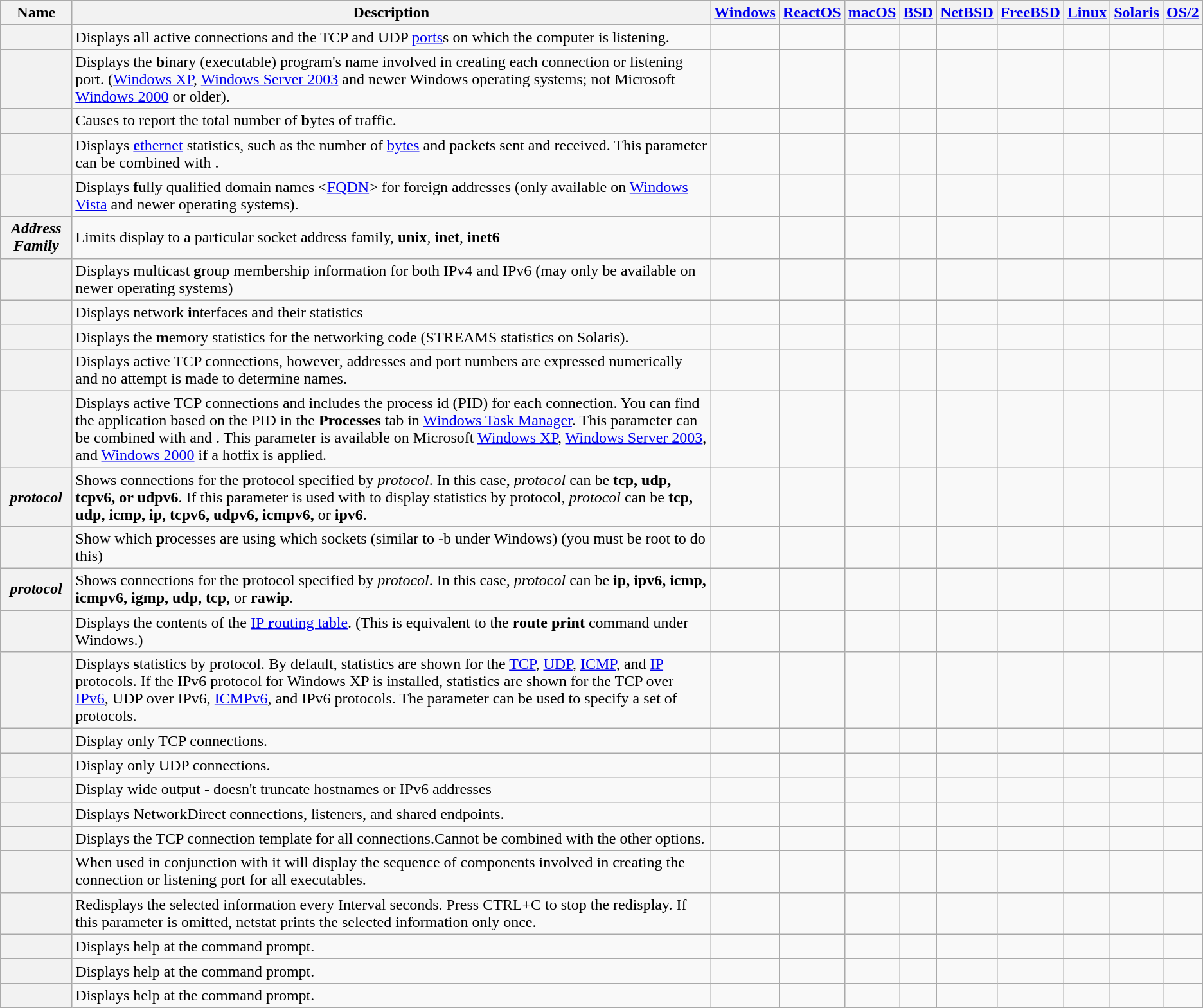<table class="wikitable sortable" border="6">
<tr>
<th>Name</th>
<th>Description</th>
<th><a href='#'>Windows</a></th>
<th><a href='#'>ReactOS</a></th>
<th><a href='#'>macOS</a></th>
<th><a href='#'>BSD</a></th>
<th><a href='#'>NetBSD</a></th>
<th><a href='#'>FreeBSD</a></th>
<th><a href='#'>Linux</a></th>
<th><a href='#'>Solaris</a></th>
<th><a href='#'>OS/2</a></th>
</tr>
<tr>
<th scope="row"></th>
<td>Displays <strong>a</strong>ll active connections and the TCP and UDP <a href='#'>ports</a>s on which the computer is listening.</td>
<td></td>
<td></td>
<td></td>
<td></td>
<td></td>
<td></td>
<td></td>
<td></td>
<td></td>
</tr>
<tr>
<th scope="row"></th>
<td>Displays the <strong>b</strong>inary (executable) program's name involved in creating each connection or listening port. (<a href='#'>Windows XP</a>, <a href='#'>Windows Server 2003</a> and newer Windows operating systems; not Microsoft <a href='#'>Windows 2000</a> or older).</td>
<td></td>
<td></td>
<td></td>
<td></td>
<td></td>
<td></td>
<td></td>
<td></td>
<td></td>
</tr>
<tr>
<th scope="row"></th>
<td>Causes  to report the total number of <strong>b</strong>ytes of traffic.</td>
<td></td>
<td></td>
<td></td>
<td></td>
<td></td>
<td></td>
<td></td>
<td></td>
<td></td>
</tr>
<tr>
<th scope="row"></th>
<td>Displays <a href='#'><strong>e</strong>thernet</a> statistics, such as the number of <a href='#'>bytes</a> and packets sent and received. This parameter can be combined with .</td>
<td></td>
<td></td>
<td></td>
<td></td>
<td></td>
<td></td>
<td></td>
<td></td>
<td></td>
</tr>
<tr>
<th scope="row"></th>
<td>Displays <strong>f</strong>ully qualified domain names <<a href='#'>FQDN</a>> for foreign addresses (only available on <a href='#'>Windows Vista</a> and newer operating systems).</td>
<td></td>
<td></td>
<td></td>
<td></td>
<td></td>
<td></td>
<td></td>
<td></td>
<td></td>
</tr>
<tr>
<th scope="row"> <em>Address Family</em></th>
<td>Limits display to a particular socket address family, <strong>unix</strong>, <strong>inet</strong>, <strong>inet6</strong></td>
<td></td>
<td></td>
<td></td>
<td></td>
<td></td>
<td></td>
<td></td>
<td></td>
<td></td>
</tr>
<tr>
<th scope="row"></th>
<td>Displays multicast <strong>g</strong>roup membership information for both IPv4 and IPv6 (may only be available on newer operating systems)</td>
<td></td>
<td></td>
<td></td>
<td></td>
<td></td>
<td></td>
<td></td>
<td></td>
<td></td>
</tr>
<tr>
<th scope="row"></th>
<td>Displays network <strong>i</strong>nterfaces and their statistics</td>
<td></td>
<td></td>
<td></td>
<td></td>
<td></td>
<td></td>
<td></td>
<td></td>
<td></td>
</tr>
<tr>
<th scope="row"></th>
<td>Displays the <strong>m</strong>emory statistics for the networking code (STREAMS statistics on Solaris).</td>
<td></td>
<td></td>
<td></td>
<td></td>
<td></td>
<td></td>
<td></td>
<td></td>
<td></td>
</tr>
<tr>
<th scope="row"></th>
<td>Displays active TCP connections, however, addresses and port numbers are expressed numerically and no attempt is made to determine names.</td>
<td></td>
<td></td>
<td></td>
<td></td>
<td></td>
<td></td>
<td></td>
<td></td>
<td></td>
</tr>
<tr>
<th scope="row"></th>
<td>Displays active TCP connections and includes the process id (PID) for each connection. You can find the application based on the PID in the <strong>Processes</strong> tab in <a href='#'>Windows Task Manager</a>. This parameter can be combined with  and . This parameter is available on Microsoft <a href='#'>Windows XP</a>, <a href='#'>Windows Server 2003</a>, and <a href='#'>Windows 2000</a> if a hotfix is applied.</td>
<td></td>
<td></td>
<td></td>
<td></td>
<td></td>
<td></td>
<td></td>
<td></td>
<td></td>
</tr>
<tr>
<th scope="row"> <em>protocol</em></th>
<td>Shows connections for the <strong>p</strong>rotocol specified by <em>protocol</em>. In this case, <em>protocol</em> can be <strong>tcp, udp, tcpv6, or udpv6</strong>. If this parameter is used with  to display statistics by protocol, <em>protocol</em> can be <strong>tcp, udp, icmp, ip, tcpv6, udpv6, icmpv6,</strong> or <strong>ipv6</strong>.</td>
<td></td>
<td></td>
<td></td>
<td></td>
<td></td>
<td></td>
<td></td>
<td></td>
<td></td>
</tr>
<tr>
<th scope="row"></th>
<td>Show which <strong>p</strong>rocesses are using which sockets (similar to -b under Windows) (you must be root to do this)</td>
<td></td>
<td></td>
<td></td>
<td></td>
<td></td>
<td></td>
<td></td>
<td></td>
<td></td>
</tr>
<tr>
<th scope="row"> <em>protocol</em></th>
<td>Shows connections for the <strong>p</strong>rotocol specified by <em>protocol</em>. In this case, <em>protocol</em> can be <strong>ip, ipv6, icmp, icmpv6, igmp, udp, tcp,</strong> or <strong> rawip</strong>.</td>
<td></td>
<td></td>
<td></td>
<td></td>
<td></td>
<td></td>
<td></td>
<td></td>
<td></td>
</tr>
<tr>
<th scope="row"></th>
<td>Displays the contents of the <a href='#'>IP <strong>r</strong>outing table</a>. (This is equivalent to the <strong>route print</strong> command under Windows.)</td>
<td></td>
<td></td>
<td></td>
<td></td>
<td></td>
<td></td>
<td></td>
<td></td>
<td></td>
</tr>
<tr>
<th scope="row"></th>
<td>Displays <strong>s</strong>tatistics by protocol. By default, statistics are shown for the <a href='#'>TCP</a>, <a href='#'>UDP</a>, <a href='#'>ICMP</a>, and <a href='#'>IP</a> protocols. If the IPv6 protocol for Windows XP is installed, statistics are shown for the TCP over <a href='#'>IPv6</a>, UDP over IPv6, <a href='#'>ICMPv6</a>, and IPv6 protocols. The  parameter can be used to specify a set of protocols.</td>
<td></td>
<td></td>
<td></td>
<td></td>
<td></td>
<td></td>
<td></td>
<td></td>
<td></td>
</tr>
<tr>
<th scope="row"></th>
<td>Display only TCP connections.</td>
<td></td>
<td></td>
<td></td>
<td></td>
<td></td>
<td></td>
<td></td>
<td></td>
<td></td>
</tr>
<tr>
<th scope="row"></th>
<td>Display only UDP connections.</td>
<td></td>
<td></td>
<td></td>
<td></td>
<td></td>
<td></td>
<td></td>
<td></td>
<td></td>
</tr>
<tr>
<th scope="row"></th>
<td>Display wide output - doesn't truncate hostnames or IPv6 addresses</td>
<td></td>
<td></td>
<td></td>
<td></td>
<td></td>
<td></td>
<td></td>
<td></td>
<td></td>
</tr>
<tr>
<th scope="row"></th>
<td>Displays NetworkDirect connections, listeners, and shared endpoints.</td>
<td></td>
<td></td>
<td></td>
<td></td>
<td></td>
<td></td>
<td></td>
<td></td>
<td></td>
</tr>
<tr>
<th scope="row"></th>
<td>Displays the TCP connection template for all connections.Cannot be combined with the other options.</td>
<td></td>
<td></td>
<td></td>
<td></td>
<td></td>
<td></td>
<td></td>
<td></td>
<td></td>
</tr>
<tr>
<th scope="row"></th>
<td>When used in conjunction with   it will display the sequence of components involved in creating the connection or listening port for all executables.</td>
<td></td>
<td></td>
<td></td>
<td></td>
<td></td>
<td></td>
<td></td>
<td></td>
<td></td>
</tr>
<tr>
<th scope="row"></th>
<td>Redisplays the selected information every Interval seconds. Press CTRL+C to stop the redisplay. If this parameter is omitted, netstat prints the selected information only once.</td>
<td></td>
<td></td>
<td></td>
<td></td>
<td></td>
<td></td>
<td></td>
<td></td>
<td></td>
</tr>
<tr>
<th scope="row"></th>
<td>Displays help at the command prompt.</td>
<td></td>
<td></td>
<td></td>
<td></td>
<td></td>
<td></td>
<td></td>
<td></td>
<td></td>
</tr>
<tr>
<th scope="row"></th>
<td>Displays help at the command prompt.</td>
<td></td>
<td></td>
<td></td>
<td></td>
<td></td>
<td></td>
<td></td>
<td></td>
<td></td>
</tr>
<tr>
<th scope="row"></th>
<td>Displays help at the command prompt.</td>
<td></td>
<td></td>
<td></td>
<td></td>
<td></td>
<td></td>
<td></td>
<td></td>
<td></td>
</tr>
</table>
